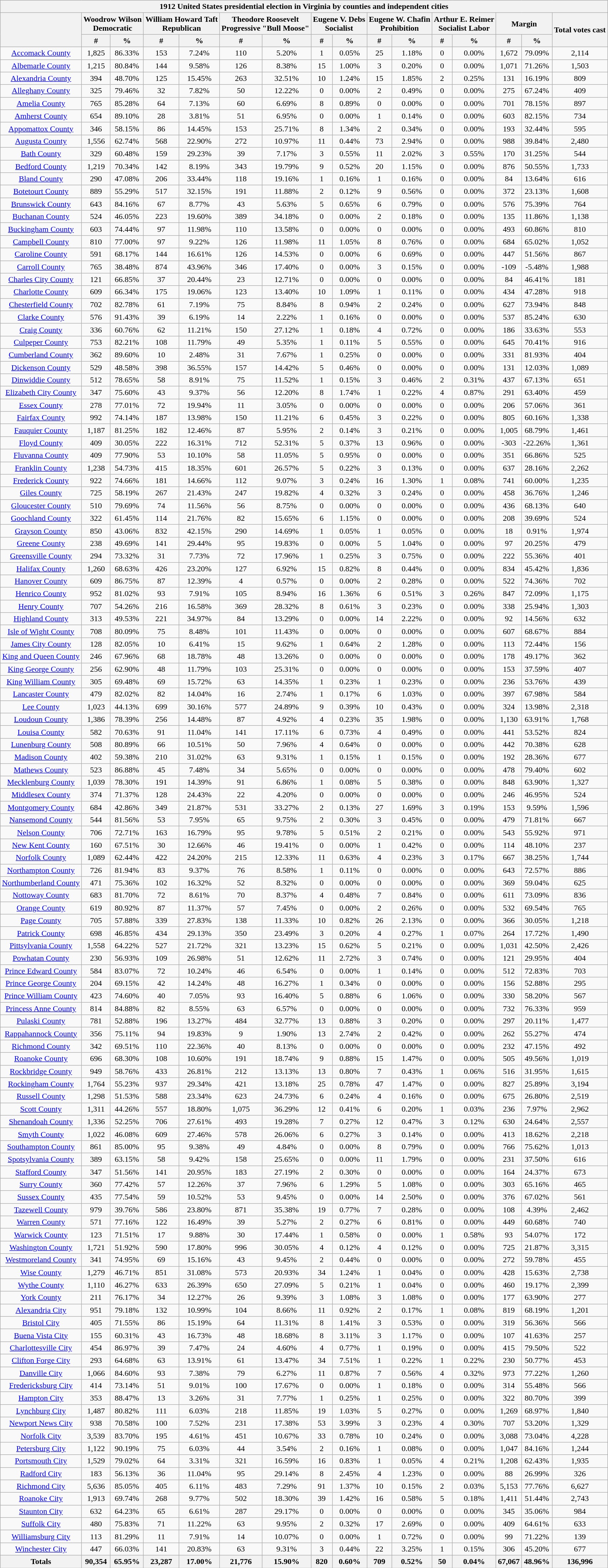<table class="wikitable sortable mw-collapsible mw-collapsed nowrap">
<tr>
<th colspan="16">1912 United States presidential election in Virginia by counties and independent cities</th>
</tr>
<tr>
<th rowspan="2" class="unsortable"></th>
<th colspan="2">Woodrow Wilson<br>Democratic</th>
<th colspan="2">William Howard Taft<br>Republican</th>
<th colspan="2">Theodore Roosevelt<br>Progressive "Bull Moose"</th>
<th colspan="2">Eugene V. Debs<br>Socialist</th>
<th colspan="2">Eugene W. Chafin<br>Prohibition</th>
<th colspan="2">Arthur E. Reimer<br>Socialist Labor</th>
<th colspan="2">Margin</th>
<th rowspan="2" data-sort-type="number">Total votes cast</th>
</tr>
<tr>
<th data-sort-type="number">#</th>
<th data-sort-type="number">%</th>
<th data-sort-type="number">#</th>
<th data-sort-type="number">%</th>
<th data-sort-type="number">#</th>
<th data-sort-type="number">%</th>
<th data-sort-type="number">#</th>
<th data-sort-type="number">%</th>
<th data-sort-type="number">#</th>
<th data-sort-type="number">%</th>
<th data-sort-type="number">#</th>
<th data-sort-type="number">%</th>
<th data-sort-type="number">#</th>
<th data-sort-type="number">%</th>
</tr>
<tr style="text-align:center;">
<td><a href='#'>Accomack County</a></td>
<td>1,825</td>
<td>86.33%</td>
<td>153</td>
<td>7.24%</td>
<td>110</td>
<td>5.20%</td>
<td>1</td>
<td>0.05%</td>
<td>25</td>
<td>1.18%</td>
<td>0</td>
<td>0.00%</td>
<td>1,672</td>
<td>79.09%</td>
<td>2,114</td>
</tr>
<tr style="text-align:center;">
<td><a href='#'>Albemarle County</a></td>
<td>1,215</td>
<td>80.84%</td>
<td>144</td>
<td>9.58%</td>
<td>126</td>
<td>8.38%</td>
<td>15</td>
<td>1.00%</td>
<td>3</td>
<td>0.20%</td>
<td>0</td>
<td>0.00%</td>
<td>1,071</td>
<td>71.26%</td>
<td>1,503</td>
</tr>
<tr style="text-align:center;">
<td><a href='#'>Alexandria County</a></td>
<td>394</td>
<td>48.70%</td>
<td>125</td>
<td>15.45%</td>
<td>263</td>
<td>32.51%</td>
<td>10</td>
<td>1.24%</td>
<td>15</td>
<td>1.85%</td>
<td>2</td>
<td>0.25%</td>
<td>131</td>
<td>16.19%</td>
<td>809</td>
</tr>
<tr style="text-align:center;">
<td><a href='#'>Alleghany County</a></td>
<td>325</td>
<td>79.46%</td>
<td>32</td>
<td>7.82%</td>
<td>50</td>
<td>12.22%</td>
<td>0</td>
<td>0.00%</td>
<td>2</td>
<td>0.49%</td>
<td>0</td>
<td>0.00%</td>
<td>275</td>
<td>67.24%</td>
<td>409</td>
</tr>
<tr style="text-align:center;">
<td><a href='#'>Amelia County</a></td>
<td>765</td>
<td>85.28%</td>
<td>64</td>
<td>7.13%</td>
<td>60</td>
<td>6.69%</td>
<td>8</td>
<td>0.89%</td>
<td>0</td>
<td>0.00%</td>
<td>0</td>
<td>0.00%</td>
<td>701</td>
<td>78.15%</td>
<td>897</td>
</tr>
<tr style="text-align:center;">
<td><a href='#'>Amherst County</a></td>
<td>654</td>
<td>89.10%</td>
<td>28</td>
<td>3.81%</td>
<td>51</td>
<td>6.95%</td>
<td>0</td>
<td>0.00%</td>
<td>1</td>
<td>0.14%</td>
<td>0</td>
<td>0.00%</td>
<td>603</td>
<td>82.15%</td>
<td>734</td>
</tr>
<tr style="text-align:center;">
<td><a href='#'>Appomattox County</a></td>
<td>346</td>
<td>58.15%</td>
<td>86</td>
<td>14.45%</td>
<td>153</td>
<td>25.71%</td>
<td>8</td>
<td>1.34%</td>
<td>2</td>
<td>0.34%</td>
<td>0</td>
<td>0.00%</td>
<td>193</td>
<td>32.44%</td>
<td>595</td>
</tr>
<tr style="text-align:center;">
<td><a href='#'>Augusta County</a></td>
<td>1,556</td>
<td>62.74%</td>
<td>568</td>
<td>22.90%</td>
<td>272</td>
<td>10.97%</td>
<td>11</td>
<td>0.44%</td>
<td>73</td>
<td>2.94%</td>
<td>0</td>
<td>0.00%</td>
<td>988</td>
<td>39.84%</td>
<td>2,480</td>
</tr>
<tr style="text-align:center;">
<td><a href='#'>Bath County</a></td>
<td>329</td>
<td>60.48%</td>
<td>159</td>
<td>29.23%</td>
<td>39</td>
<td>7.17%</td>
<td>3</td>
<td>0.55%</td>
<td>11</td>
<td>2.02%</td>
<td>3</td>
<td>0.55%</td>
<td>170</td>
<td>31.25%</td>
<td>544</td>
</tr>
<tr style="text-align:center;">
<td><a href='#'>Bedford County</a></td>
<td>1,219</td>
<td>70.34%</td>
<td>142</td>
<td>8.19%</td>
<td>343</td>
<td>19.79%</td>
<td>9</td>
<td>0.52%</td>
<td>20</td>
<td>1.15%</td>
<td>0</td>
<td>0.00%</td>
<td>876</td>
<td>50.55%</td>
<td>1,733</td>
</tr>
<tr style="text-align:center;">
<td><a href='#'>Bland County</a></td>
<td>290</td>
<td>47.08%</td>
<td>206</td>
<td>33.44%</td>
<td>118</td>
<td>19.16%</td>
<td>1</td>
<td>0.16%</td>
<td>1</td>
<td>0.16%</td>
<td>0</td>
<td>0.00%</td>
<td>84</td>
<td>13.64%</td>
<td>616</td>
</tr>
<tr style="text-align:center;">
<td><a href='#'>Botetourt County</a></td>
<td>889</td>
<td>55.29%</td>
<td>517</td>
<td>32.15%</td>
<td>191</td>
<td>11.88%</td>
<td>2</td>
<td>0.12%</td>
<td>9</td>
<td>0.56%</td>
<td>0</td>
<td>0.00%</td>
<td>372</td>
<td>23.13%</td>
<td>1,608</td>
</tr>
<tr style="text-align:center;">
<td><a href='#'>Brunswick County</a></td>
<td>643</td>
<td>84.16%</td>
<td>67</td>
<td>8.77%</td>
<td>43</td>
<td>5.63%</td>
<td>5</td>
<td>0.65%</td>
<td>6</td>
<td>0.79%</td>
<td>0</td>
<td>0.00%</td>
<td>576</td>
<td>75.39%</td>
<td>764</td>
</tr>
<tr style="text-align:center;">
<td><a href='#'>Buchanan County</a></td>
<td>524</td>
<td>46.05%</td>
<td>223</td>
<td>19.60%</td>
<td>389</td>
<td>34.18%</td>
<td>0</td>
<td>0.00%</td>
<td>2</td>
<td>0.18%</td>
<td>0</td>
<td>0.00%</td>
<td>135</td>
<td>11.86%</td>
<td>1,138</td>
</tr>
<tr style="text-align:center;">
<td><a href='#'>Buckingham County</a></td>
<td>603</td>
<td>74.44%</td>
<td>97</td>
<td>11.98%</td>
<td>110</td>
<td>13.58%</td>
<td>0</td>
<td>0.00%</td>
<td>0</td>
<td>0.00%</td>
<td>0</td>
<td>0.00%</td>
<td>493</td>
<td>60.86%</td>
<td>810</td>
</tr>
<tr style="text-align:center;">
<td><a href='#'>Campbell County</a></td>
<td>810</td>
<td>77.00%</td>
<td>97</td>
<td>9.22%</td>
<td>126</td>
<td>11.98%</td>
<td>11</td>
<td>1.05%</td>
<td>8</td>
<td>0.76%</td>
<td>0</td>
<td>0.00%</td>
<td>684</td>
<td>65.02%</td>
<td>1,052</td>
</tr>
<tr style="text-align:center;">
<td><a href='#'>Caroline County</a></td>
<td>591</td>
<td>68.17%</td>
<td>144</td>
<td>16.61%</td>
<td>126</td>
<td>14.53%</td>
<td>0</td>
<td>0.00%</td>
<td>6</td>
<td>0.69%</td>
<td>0</td>
<td>0.00%</td>
<td>447</td>
<td>51.56%</td>
<td>867</td>
</tr>
<tr style="text-align:center;">
<td><a href='#'>Carroll County</a></td>
<td>765</td>
<td>38.48%</td>
<td>874</td>
<td>43.96%</td>
<td>346</td>
<td>17.40%</td>
<td>0</td>
<td>0.00%</td>
<td>3</td>
<td>0.15%</td>
<td>0</td>
<td>0.00%</td>
<td>-109</td>
<td>-5.48%</td>
<td>1,988</td>
</tr>
<tr style="text-align:center;">
<td><a href='#'>Charles City County</a></td>
<td>121</td>
<td>66.85%</td>
<td>37</td>
<td>20.44%</td>
<td>23</td>
<td>12.71%</td>
<td>0</td>
<td>0.00%</td>
<td>0</td>
<td>0.00%</td>
<td>0</td>
<td>0.00%</td>
<td>84</td>
<td>46.41%</td>
<td>181</td>
</tr>
<tr style="text-align:center;">
<td><a href='#'>Charlotte County</a></td>
<td>609</td>
<td>66.34%</td>
<td>175</td>
<td>19.06%</td>
<td>123</td>
<td>13.40%</td>
<td>10</td>
<td>1.09%</td>
<td>1</td>
<td>0.11%</td>
<td>0</td>
<td>0.00%</td>
<td>434</td>
<td>47.28%</td>
<td>918</td>
</tr>
<tr style="text-align:center;">
<td><a href='#'>Chesterfield County</a></td>
<td>702</td>
<td>82.78%</td>
<td>61</td>
<td>7.19%</td>
<td>75</td>
<td>8.84%</td>
<td>8</td>
<td>0.94%</td>
<td>2</td>
<td>0.24%</td>
<td>0</td>
<td>0.00%</td>
<td>627</td>
<td>73.94%</td>
<td>848</td>
</tr>
<tr style="text-align:center;">
<td><a href='#'>Clarke County</a></td>
<td>576</td>
<td>91.43%</td>
<td>39</td>
<td>6.19%</td>
<td>14</td>
<td>2.22%</td>
<td>1</td>
<td>0.16%</td>
<td>0</td>
<td>0.00%</td>
<td>0</td>
<td>0.00%</td>
<td>537</td>
<td>85.24%</td>
<td>630</td>
</tr>
<tr style="text-align:center;">
<td><a href='#'>Craig County</a></td>
<td>336</td>
<td>60.76%</td>
<td>62</td>
<td>11.21%</td>
<td>150</td>
<td>27.12%</td>
<td>1</td>
<td>0.18%</td>
<td>4</td>
<td>0.72%</td>
<td>0</td>
<td>0.00%</td>
<td>186</td>
<td>33.63%</td>
<td>553</td>
</tr>
<tr style="text-align:center;">
<td><a href='#'>Culpeper County</a></td>
<td>753</td>
<td>82.21%</td>
<td>108</td>
<td>11.79%</td>
<td>49</td>
<td>5.35%</td>
<td>1</td>
<td>0.11%</td>
<td>5</td>
<td>0.55%</td>
<td>0</td>
<td>0.00%</td>
<td>645</td>
<td>70.41%</td>
<td>916</td>
</tr>
<tr style="text-align:center;">
<td><a href='#'>Cumberland County</a></td>
<td>362</td>
<td>89.60%</td>
<td>10</td>
<td>2.48%</td>
<td>31</td>
<td>7.67%</td>
<td>1</td>
<td>0.25%</td>
<td>0</td>
<td>0.00%</td>
<td>0</td>
<td>0.00%</td>
<td>331</td>
<td>81.93%</td>
<td>404</td>
</tr>
<tr style="text-align:center;">
<td><a href='#'>Dickenson County</a></td>
<td>529</td>
<td>48.58%</td>
<td>398</td>
<td>36.55%</td>
<td>157</td>
<td>14.42%</td>
<td>5</td>
<td>0.46%</td>
<td>0</td>
<td>0.00%</td>
<td>0</td>
<td>0.00%</td>
<td>131</td>
<td>12.03%</td>
<td>1,089</td>
</tr>
<tr style="text-align:center;">
<td><a href='#'>Dinwiddie County</a></td>
<td>512</td>
<td>78.65%</td>
<td>58</td>
<td>8.91%</td>
<td>75</td>
<td>11.52%</td>
<td>1</td>
<td>0.15%</td>
<td>3</td>
<td>0.46%</td>
<td>2</td>
<td>0.31%</td>
<td>437</td>
<td>67.13%</td>
<td>651</td>
</tr>
<tr style="text-align:center;">
<td><a href='#'>Elizabeth City County</a></td>
<td>347</td>
<td>75.60%</td>
<td>43</td>
<td>9.37%</td>
<td>56</td>
<td>12.20%</td>
<td>8</td>
<td>1.74%</td>
<td>1</td>
<td>0.22%</td>
<td>4</td>
<td>0.87%</td>
<td>291</td>
<td>63.40%</td>
<td>459</td>
</tr>
<tr style="text-align:center;">
<td><a href='#'>Essex County</a></td>
<td>278</td>
<td>77.01%</td>
<td>72</td>
<td>19.94%</td>
<td>11</td>
<td>3.05%</td>
<td>0</td>
<td>0.00%</td>
<td>0</td>
<td>0.00%</td>
<td>0</td>
<td>0.00%</td>
<td>206</td>
<td>57.06%</td>
<td>361</td>
</tr>
<tr style="text-align:center;">
<td><a href='#'>Fairfax County</a></td>
<td>992</td>
<td>74.14%</td>
<td>187</td>
<td>13.98%</td>
<td>150</td>
<td>11.21%</td>
<td>6</td>
<td>0.45%</td>
<td>3</td>
<td>0.22%</td>
<td>0</td>
<td>0.00%</td>
<td>805</td>
<td>60.16%</td>
<td>1,338</td>
</tr>
<tr style="text-align:center;">
<td><a href='#'>Fauquier County</a></td>
<td>1,187</td>
<td>81.25%</td>
<td>182</td>
<td>12.46%</td>
<td>87</td>
<td>5.95%</td>
<td>2</td>
<td>0.14%</td>
<td>3</td>
<td>0.21%</td>
<td>0</td>
<td>0.00%</td>
<td>1,005</td>
<td>68.79%</td>
<td>1,461</td>
</tr>
<tr style="text-align:center;">
<td><a href='#'>Floyd County</a></td>
<td>409</td>
<td>30.05%</td>
<td>222</td>
<td>16.31%</td>
<td>712</td>
<td>52.31%</td>
<td>5</td>
<td>0.37%</td>
<td>13</td>
<td>0.96%</td>
<td>0</td>
<td>0.00%</td>
<td>-303</td>
<td>-22.26%</td>
<td>1,361</td>
</tr>
<tr style="text-align:center;">
<td><a href='#'>Fluvanna County</a></td>
<td>409</td>
<td>77.90%</td>
<td>53</td>
<td>10.10%</td>
<td>58</td>
<td>11.05%</td>
<td>5</td>
<td>0.95%</td>
<td>0</td>
<td>0.00%</td>
<td>0</td>
<td>0.00%</td>
<td>351</td>
<td>66.86%</td>
<td>525</td>
</tr>
<tr style="text-align:center;">
<td><a href='#'>Franklin County</a></td>
<td>1,238</td>
<td>54.73%</td>
<td>415</td>
<td>18.35%</td>
<td>601</td>
<td>26.57%</td>
<td>5</td>
<td>0.22%</td>
<td>3</td>
<td>0.13%</td>
<td>0</td>
<td>0.00%</td>
<td>637</td>
<td>28.16%</td>
<td>2,262</td>
</tr>
<tr style="text-align:center;">
<td><a href='#'>Frederick County</a></td>
<td>922</td>
<td>74.66%</td>
<td>181</td>
<td>14.66%</td>
<td>112</td>
<td>9.07%</td>
<td>3</td>
<td>0.24%</td>
<td>16</td>
<td>1.30%</td>
<td>1</td>
<td>0.08%</td>
<td>741</td>
<td>60.00%</td>
<td>1,235</td>
</tr>
<tr style="text-align:center;">
<td><a href='#'>Giles County</a></td>
<td>725</td>
<td>58.19%</td>
<td>267</td>
<td>21.43%</td>
<td>247</td>
<td>19.82%</td>
<td>4</td>
<td>0.32%</td>
<td>3</td>
<td>0.24%</td>
<td>0</td>
<td>0.00%</td>
<td>458</td>
<td>36.76%</td>
<td>1,246</td>
</tr>
<tr style="text-align:center;">
<td><a href='#'>Gloucester County</a></td>
<td>510</td>
<td>79.69%</td>
<td>74</td>
<td>11.56%</td>
<td>56</td>
<td>8.75%</td>
<td>0</td>
<td>0.00%</td>
<td>0</td>
<td>0.00%</td>
<td>0</td>
<td>0.00%</td>
<td>436</td>
<td>68.13%</td>
<td>640</td>
</tr>
<tr style="text-align:center;">
<td><a href='#'>Goochland County</a></td>
<td>322</td>
<td>61.45%</td>
<td>114</td>
<td>21.76%</td>
<td>82</td>
<td>15.65%</td>
<td>6</td>
<td>1.15%</td>
<td>0</td>
<td>0.00%</td>
<td>0</td>
<td>0.00%</td>
<td>208</td>
<td>39.69%</td>
<td>524</td>
</tr>
<tr style="text-align:center;">
<td><a href='#'>Grayson County</a></td>
<td>850</td>
<td>43.06%</td>
<td>832</td>
<td>42.15%</td>
<td>290</td>
<td>14.69%</td>
<td>1</td>
<td>0.05%</td>
<td>1</td>
<td>0.05%</td>
<td>0</td>
<td>0.00%</td>
<td>18</td>
<td>0.91%</td>
<td>1,974</td>
</tr>
<tr style="text-align:center;">
<td><a href='#'>Greene County</a></td>
<td>238</td>
<td>49.69%</td>
<td>141</td>
<td>29.44%</td>
<td>95</td>
<td>19.83%</td>
<td>0</td>
<td>0.00%</td>
<td>5</td>
<td>1.04%</td>
<td>0</td>
<td>0.00%</td>
<td>97</td>
<td>20.25%</td>
<td>479</td>
</tr>
<tr style="text-align:center;">
<td><a href='#'>Greensville County</a></td>
<td>294</td>
<td>73.32%</td>
<td>31</td>
<td>7.73%</td>
<td>72</td>
<td>17.96%</td>
<td>1</td>
<td>0.25%</td>
<td>3</td>
<td>0.75%</td>
<td>0</td>
<td>0.00%</td>
<td>222</td>
<td>55.36%</td>
<td>401</td>
</tr>
<tr style="text-align:center;">
<td><a href='#'>Halifax County</a></td>
<td>1,260</td>
<td>68.63%</td>
<td>426</td>
<td>23.20%</td>
<td>127</td>
<td>6.92%</td>
<td>15</td>
<td>0.82%</td>
<td>8</td>
<td>0.44%</td>
<td>0</td>
<td>0.00%</td>
<td>834</td>
<td>45.42%</td>
<td>1,836</td>
</tr>
<tr style="text-align:center;">
<td><a href='#'>Hanover County</a></td>
<td>609</td>
<td>86.75%</td>
<td>87</td>
<td>12.39%</td>
<td>4</td>
<td>0.57%</td>
<td>0</td>
<td>0.00%</td>
<td>2</td>
<td>0.28%</td>
<td>0</td>
<td>0.00%</td>
<td>522</td>
<td>74.36%</td>
<td>702</td>
</tr>
<tr style="text-align:center;">
<td><a href='#'>Henrico County</a></td>
<td>952</td>
<td>81.02%</td>
<td>93</td>
<td>7.91%</td>
<td>105</td>
<td>8.94%</td>
<td>16</td>
<td>1.36%</td>
<td>6</td>
<td>0.51%</td>
<td>3</td>
<td>0.26%</td>
<td>847</td>
<td>72.09%</td>
<td>1,175</td>
</tr>
<tr style="text-align:center;">
<td><a href='#'>Henry County</a></td>
<td>707</td>
<td>54.26%</td>
<td>216</td>
<td>16.58%</td>
<td>369</td>
<td>28.32%</td>
<td>8</td>
<td>0.61%</td>
<td>3</td>
<td>0.23%</td>
<td>0</td>
<td>0.00%</td>
<td>338</td>
<td>25.94%</td>
<td>1,303</td>
</tr>
<tr style="text-align:center;">
<td><a href='#'>Highland County</a></td>
<td>313</td>
<td>49.53%</td>
<td>221</td>
<td>34.97%</td>
<td>84</td>
<td>13.29%</td>
<td>0</td>
<td>0.00%</td>
<td>14</td>
<td>2.22%</td>
<td>0</td>
<td>0.00%</td>
<td>92</td>
<td>14.56%</td>
<td>632</td>
</tr>
<tr style="text-align:center;">
<td><a href='#'>Isle of Wight County</a></td>
<td>708</td>
<td>80.09%</td>
<td>75</td>
<td>8.48%</td>
<td>101</td>
<td>11.43%</td>
<td>0</td>
<td>0.00%</td>
<td>0</td>
<td>0.00%</td>
<td>0</td>
<td>0.00%</td>
<td>607</td>
<td>68.67%</td>
<td>884</td>
</tr>
<tr style="text-align:center;">
<td><a href='#'>James City County</a></td>
<td>128</td>
<td>82.05%</td>
<td>10</td>
<td>6.41%</td>
<td>15</td>
<td>9.62%</td>
<td>1</td>
<td>0.64%</td>
<td>2</td>
<td>1.28%</td>
<td>0</td>
<td>0.00%</td>
<td>113</td>
<td>72.44%</td>
<td>156</td>
</tr>
<tr style="text-align:center;">
<td><a href='#'>King and Queen County</a></td>
<td>246</td>
<td>67.96%</td>
<td>68</td>
<td>18.78%</td>
<td>48</td>
<td>13.26%</td>
<td>0</td>
<td>0.00%</td>
<td>0</td>
<td>0.00%</td>
<td>0</td>
<td>0.00%</td>
<td>178</td>
<td>49.17%</td>
<td>362</td>
</tr>
<tr style="text-align:center;">
<td><a href='#'>King George County</a></td>
<td>256</td>
<td>62.90%</td>
<td>48</td>
<td>11.79%</td>
<td>103</td>
<td>25.31%</td>
<td>0</td>
<td>0.00%</td>
<td>0</td>
<td>0.00%</td>
<td>0</td>
<td>0.00%</td>
<td>153</td>
<td>37.59%</td>
<td>407</td>
</tr>
<tr style="text-align:center;">
<td><a href='#'>King William County</a></td>
<td>305</td>
<td>69.48%</td>
<td>69</td>
<td>15.72%</td>
<td>63</td>
<td>14.35%</td>
<td>1</td>
<td>0.23%</td>
<td>1</td>
<td>0.23%</td>
<td>0</td>
<td>0.00%</td>
<td>236</td>
<td>53.76%</td>
<td>439</td>
</tr>
<tr style="text-align:center;">
<td><a href='#'>Lancaster County</a></td>
<td>479</td>
<td>82.02%</td>
<td>82</td>
<td>14.04%</td>
<td>16</td>
<td>2.74%</td>
<td>1</td>
<td>0.17%</td>
<td>6</td>
<td>1.03%</td>
<td>0</td>
<td>0.00%</td>
<td>397</td>
<td>67.98%</td>
<td>584</td>
</tr>
<tr style="text-align:center;">
<td><a href='#'>Lee County</a></td>
<td>1,023</td>
<td>44.13%</td>
<td>699</td>
<td>30.16%</td>
<td>577</td>
<td>24.89%</td>
<td>9</td>
<td>0.39%</td>
<td>10</td>
<td>0.43%</td>
<td>0</td>
<td>0.00%</td>
<td>324</td>
<td>13.98%</td>
<td>2,318</td>
</tr>
<tr style="text-align:center;">
<td><a href='#'>Loudoun County</a></td>
<td>1,386</td>
<td>78.39%</td>
<td>256</td>
<td>14.48%</td>
<td>87</td>
<td>4.92%</td>
<td>4</td>
<td>0.23%</td>
<td>35</td>
<td>1.98%</td>
<td>0</td>
<td>0.00%</td>
<td>1,130</td>
<td>63.91%</td>
<td>1,768</td>
</tr>
<tr style="text-align:center;">
<td><a href='#'>Louisa County</a></td>
<td>582</td>
<td>70.63%</td>
<td>91</td>
<td>11.04%</td>
<td>141</td>
<td>17.11%</td>
<td>6</td>
<td>0.73%</td>
<td>4</td>
<td>0.49%</td>
<td>0</td>
<td>0.00%</td>
<td>441</td>
<td>53.52%</td>
<td>824</td>
</tr>
<tr style="text-align:center;">
<td><a href='#'>Lunenburg County</a></td>
<td>508</td>
<td>80.89%</td>
<td>66</td>
<td>10.51%</td>
<td>50</td>
<td>7.96%</td>
<td>4</td>
<td>0.64%</td>
<td>0</td>
<td>0.00%</td>
<td>0</td>
<td>0.00%</td>
<td>442</td>
<td>70.38%</td>
<td>628</td>
</tr>
<tr style="text-align:center;">
<td><a href='#'>Madison County</a></td>
<td>402</td>
<td>59.38%</td>
<td>210</td>
<td>31.02%</td>
<td>63</td>
<td>9.31%</td>
<td>1</td>
<td>0.15%</td>
<td>1</td>
<td>0.15%</td>
<td>0</td>
<td>0.00%</td>
<td>192</td>
<td>28.36%</td>
<td>677</td>
</tr>
<tr style="text-align:center;">
<td><a href='#'>Mathews County</a></td>
<td>523</td>
<td>86.88%</td>
<td>45</td>
<td>7.48%</td>
<td>34</td>
<td>5.65%</td>
<td>0</td>
<td>0.00%</td>
<td>0</td>
<td>0.00%</td>
<td>0</td>
<td>0.00%</td>
<td>478</td>
<td>79.40%</td>
<td>602</td>
</tr>
<tr style="text-align:center;">
<td><a href='#'>Mecklenburg County</a></td>
<td>1,039</td>
<td>78.30%</td>
<td>191</td>
<td>14.39%</td>
<td>91</td>
<td>6.86%</td>
<td>1</td>
<td>0.08%</td>
<td>5</td>
<td>0.38%</td>
<td>0</td>
<td>0.00%</td>
<td>848</td>
<td>63.90%</td>
<td>1,327</td>
</tr>
<tr style="text-align:center;">
<td><a href='#'>Middlesex County</a></td>
<td>374</td>
<td>71.37%</td>
<td>128</td>
<td>24.43%</td>
<td>22</td>
<td>4.20%</td>
<td>0</td>
<td>0.00%</td>
<td>0</td>
<td>0.00%</td>
<td>0</td>
<td>0.00%</td>
<td>246</td>
<td>46.95%</td>
<td>524</td>
</tr>
<tr style="text-align:center;">
<td><a href='#'>Montgomery County</a></td>
<td>684</td>
<td>42.86%</td>
<td>349</td>
<td>21.87%</td>
<td>531</td>
<td>33.27%</td>
<td>2</td>
<td>0.13%</td>
<td>27</td>
<td>1.69%</td>
<td>3</td>
<td>0.19%</td>
<td>153</td>
<td>9.59%</td>
<td>1,596</td>
</tr>
<tr style="text-align:center;">
<td><a href='#'>Nansemond County</a></td>
<td>544</td>
<td>81.56%</td>
<td>53</td>
<td>7.95%</td>
<td>65</td>
<td>9.75%</td>
<td>2</td>
<td>0.30%</td>
<td>3</td>
<td>0.45%</td>
<td>0</td>
<td>0.00%</td>
<td>479</td>
<td>71.81%</td>
<td>667</td>
</tr>
<tr style="text-align:center;">
<td><a href='#'>Nelson County</a></td>
<td>706</td>
<td>72.71%</td>
<td>163</td>
<td>16.79%</td>
<td>95</td>
<td>9.78%</td>
<td>5</td>
<td>0.51%</td>
<td>2</td>
<td>0.21%</td>
<td>0</td>
<td>0.00%</td>
<td>543</td>
<td>55.92%</td>
<td>971</td>
</tr>
<tr style="text-align:center;">
<td><a href='#'>New Kent County</a></td>
<td>160</td>
<td>67.51%</td>
<td>30</td>
<td>12.66%</td>
<td>46</td>
<td>19.41%</td>
<td>0</td>
<td>0.00%</td>
<td>1</td>
<td>0.42%</td>
<td>0</td>
<td>0.00%</td>
<td>114</td>
<td>48.10%</td>
<td>237</td>
</tr>
<tr style="text-align:center;">
<td><a href='#'>Norfolk County</a></td>
<td>1,089</td>
<td>62.44%</td>
<td>422</td>
<td>24.20%</td>
<td>215</td>
<td>12.33%</td>
<td>11</td>
<td>0.63%</td>
<td>4</td>
<td>0.23%</td>
<td>3</td>
<td>0.17%</td>
<td>667</td>
<td>38.25%</td>
<td>1,744</td>
</tr>
<tr style="text-align:center;">
<td><a href='#'>Northampton County</a></td>
<td>726</td>
<td>81.94%</td>
<td>83</td>
<td>9.37%</td>
<td>76</td>
<td>8.58%</td>
<td>1</td>
<td>0.11%</td>
<td>0</td>
<td>0.00%</td>
<td>0</td>
<td>0.00%</td>
<td>643</td>
<td>72.57%</td>
<td>886</td>
</tr>
<tr style="text-align:center;">
<td><a href='#'>Northumberland County</a></td>
<td>471</td>
<td>75.36%</td>
<td>102</td>
<td>16.32%</td>
<td>52</td>
<td>8.32%</td>
<td>0</td>
<td>0.00%</td>
<td>0</td>
<td>0.00%</td>
<td>0</td>
<td>0.00%</td>
<td>369</td>
<td>59.04%</td>
<td>625</td>
</tr>
<tr style="text-align:center;">
<td><a href='#'>Nottoway County</a></td>
<td>683</td>
<td>81.70%</td>
<td>72</td>
<td>8.61%</td>
<td>70</td>
<td>8.37%</td>
<td>4</td>
<td>0.48%</td>
<td>7</td>
<td>0.84%</td>
<td>0</td>
<td>0.00%</td>
<td>611</td>
<td>73.09%</td>
<td>836</td>
</tr>
<tr style="text-align:center;">
<td><a href='#'>Orange County</a></td>
<td>619</td>
<td>80.92%</td>
<td>87</td>
<td>11.37%</td>
<td>57</td>
<td>7.45%</td>
<td>0</td>
<td>0.00%</td>
<td>2</td>
<td>0.26%</td>
<td>0</td>
<td>0.00%</td>
<td>532</td>
<td>69.54%</td>
<td>765</td>
</tr>
<tr style="text-align:center;">
<td><a href='#'>Page County</a></td>
<td>705</td>
<td>57.88%</td>
<td>339</td>
<td>27.83%</td>
<td>138</td>
<td>11.33%</td>
<td>10</td>
<td>0.82%</td>
<td>26</td>
<td>2.13%</td>
<td>0</td>
<td>0.00%</td>
<td>366</td>
<td>30.05%</td>
<td>1,218</td>
</tr>
<tr style="text-align:center;">
<td><a href='#'>Patrick County</a></td>
<td>698</td>
<td>46.85%</td>
<td>434</td>
<td>29.13%</td>
<td>350</td>
<td>23.49%</td>
<td>3</td>
<td>0.20%</td>
<td>4</td>
<td>0.27%</td>
<td>1</td>
<td>0.07%</td>
<td>264</td>
<td>17.72%</td>
<td>1,490</td>
</tr>
<tr style="text-align:center;">
<td><a href='#'>Pittsylvania County</a></td>
<td>1,558</td>
<td>64.22%</td>
<td>527</td>
<td>21.72%</td>
<td>321</td>
<td>13.23%</td>
<td>15</td>
<td>0.62%</td>
<td>5</td>
<td>0.21%</td>
<td>0</td>
<td>0.00%</td>
<td>1,031</td>
<td>42.50%</td>
<td>2,426</td>
</tr>
<tr style="text-align:center;">
<td><a href='#'>Powhatan County</a></td>
<td>230</td>
<td>56.93%</td>
<td>109</td>
<td>26.98%</td>
<td>51</td>
<td>12.62%</td>
<td>11</td>
<td>2.72%</td>
<td>3</td>
<td>0.74%</td>
<td>0</td>
<td>0.00%</td>
<td>121</td>
<td>29.95%</td>
<td>404</td>
</tr>
<tr style="text-align:center;">
<td><a href='#'>Prince Edward County</a></td>
<td>584</td>
<td>83.07%</td>
<td>72</td>
<td>10.24%</td>
<td>46</td>
<td>6.54%</td>
<td>0</td>
<td>0.00%</td>
<td>1</td>
<td>0.14%</td>
<td>0</td>
<td>0.00%</td>
<td>512</td>
<td>72.83%</td>
<td>703</td>
</tr>
<tr style="text-align:center;">
<td><a href='#'>Prince George County</a></td>
<td>204</td>
<td>69.15%</td>
<td>42</td>
<td>14.24%</td>
<td>48</td>
<td>16.27%</td>
<td>1</td>
<td>0.34%</td>
<td>0</td>
<td>0.00%</td>
<td>0</td>
<td>0.00%</td>
<td>156</td>
<td>52.88%</td>
<td>295</td>
</tr>
<tr style="text-align:center;">
<td><a href='#'>Prince William County</a></td>
<td>423</td>
<td>74.60%</td>
<td>40</td>
<td>7.05%</td>
<td>93</td>
<td>16.40%</td>
<td>5</td>
<td>0.88%</td>
<td>6</td>
<td>1.06%</td>
<td>0</td>
<td>0.00%</td>
<td>330</td>
<td>58.20%</td>
<td>567</td>
</tr>
<tr style="text-align:center;">
<td><a href='#'>Princess Anne County</a></td>
<td>814</td>
<td>84.88%</td>
<td>82</td>
<td>8.55%</td>
<td>63</td>
<td>6.57%</td>
<td>0</td>
<td>0.00%</td>
<td>0</td>
<td>0.00%</td>
<td>0</td>
<td>0.00%</td>
<td>732</td>
<td>76.33%</td>
<td>959</td>
</tr>
<tr style="text-align:center;">
<td><a href='#'>Pulaski County</a></td>
<td>781</td>
<td>52.88%</td>
<td>196</td>
<td>13.27%</td>
<td>484</td>
<td>32.77%</td>
<td>13</td>
<td>0.88%</td>
<td>3</td>
<td>0.20%</td>
<td>0</td>
<td>0.00%</td>
<td>297</td>
<td>20.11%</td>
<td>1,477</td>
</tr>
<tr style="text-align:center;">
<td><a href='#'>Rappahannock County</a></td>
<td>356</td>
<td>75.11%</td>
<td>94</td>
<td>19.83%</td>
<td>9</td>
<td>1.90%</td>
<td>13</td>
<td>2.74%</td>
<td>2</td>
<td>0.42%</td>
<td>0</td>
<td>0.00%</td>
<td>262</td>
<td>55.27%</td>
<td>474</td>
</tr>
<tr style="text-align:center;">
<td><a href='#'>Richmond County</a></td>
<td>342</td>
<td>69.51%</td>
<td>110</td>
<td>22.36%</td>
<td>40</td>
<td>8.13%</td>
<td>0</td>
<td>0.00%</td>
<td>0</td>
<td>0.00%</td>
<td>0</td>
<td>0.00%</td>
<td>232</td>
<td>47.15%</td>
<td>492</td>
</tr>
<tr style="text-align:center;">
<td><a href='#'>Roanoke County</a></td>
<td>696</td>
<td>68.30%</td>
<td>108</td>
<td>10.60%</td>
<td>191</td>
<td>18.74%</td>
<td>9</td>
<td>0.88%</td>
<td>15</td>
<td>1.47%</td>
<td>0</td>
<td>0.00%</td>
<td>505</td>
<td>49.56%</td>
<td>1,019</td>
</tr>
<tr style="text-align:center;">
<td><a href='#'>Rockbridge County</a></td>
<td>949</td>
<td>58.76%</td>
<td>433</td>
<td>26.81%</td>
<td>212</td>
<td>13.13%</td>
<td>13</td>
<td>0.80%</td>
<td>7</td>
<td>0.43%</td>
<td>1</td>
<td>0.06%</td>
<td>516</td>
<td>31.95%</td>
<td>1,615</td>
</tr>
<tr style="text-align:center;">
<td><a href='#'>Rockingham County</a></td>
<td>1,764</td>
<td>55.23%</td>
<td>937</td>
<td>29.34%</td>
<td>421</td>
<td>13.18%</td>
<td>25</td>
<td>0.78%</td>
<td>47</td>
<td>1.47%</td>
<td>0</td>
<td>0.00%</td>
<td>827</td>
<td>25.89%</td>
<td>3,194</td>
</tr>
<tr style="text-align:center;">
<td><a href='#'>Russell County</a></td>
<td>1,298</td>
<td>51.53%</td>
<td>588</td>
<td>23.34%</td>
<td>623</td>
<td>24.73%</td>
<td>6</td>
<td>0.24%</td>
<td>4</td>
<td>0.16%</td>
<td>0</td>
<td>0.00%</td>
<td>675</td>
<td>26.80%</td>
<td>2,519</td>
</tr>
<tr style="text-align:center;">
<td><a href='#'>Scott County</a></td>
<td>1,311</td>
<td>44.26%</td>
<td>557</td>
<td>18.80%</td>
<td>1,075</td>
<td>36.29%</td>
<td>12</td>
<td>0.41%</td>
<td>6</td>
<td>0.20%</td>
<td>1</td>
<td>0.03%</td>
<td>236</td>
<td>7.97%</td>
<td>2,962</td>
</tr>
<tr style="text-align:center;">
<td><a href='#'>Shenandoah County</a></td>
<td>1,336</td>
<td>52.25%</td>
<td>706</td>
<td>27.61%</td>
<td>493</td>
<td>19.28%</td>
<td>7</td>
<td>0.27%</td>
<td>12</td>
<td>0.47%</td>
<td>3</td>
<td>0.12%</td>
<td>630</td>
<td>24.64%</td>
<td>2,557</td>
</tr>
<tr style="text-align:center;">
<td><a href='#'>Smyth County</a></td>
<td>1,022</td>
<td>46.08%</td>
<td>609</td>
<td>27.46%</td>
<td>578</td>
<td>26.06%</td>
<td>6</td>
<td>0.27%</td>
<td>3</td>
<td>0.14%</td>
<td>0</td>
<td>0.00%</td>
<td>413</td>
<td>18.62%</td>
<td>2,218</td>
</tr>
<tr style="text-align:center;">
<td><a href='#'>Southampton County</a></td>
<td>861</td>
<td>85.00%</td>
<td>95</td>
<td>9.38%</td>
<td>49</td>
<td>4.84%</td>
<td>0</td>
<td>0.00%</td>
<td>8</td>
<td>0.79%</td>
<td>0</td>
<td>0.00%</td>
<td>766</td>
<td>75.62%</td>
<td>1,013</td>
</tr>
<tr style="text-align:center;">
<td><a href='#'>Spotsylvania County</a></td>
<td>389</td>
<td>63.15%</td>
<td>58</td>
<td>9.42%</td>
<td>158</td>
<td>25.65%</td>
<td>0</td>
<td>0.00%</td>
<td>11</td>
<td>1.79%</td>
<td>0</td>
<td>0.00%</td>
<td>231</td>
<td>37.50%</td>
<td>616</td>
</tr>
<tr style="text-align:center;">
<td><a href='#'>Stafford County</a></td>
<td>347</td>
<td>51.56%</td>
<td>141</td>
<td>20.95%</td>
<td>183</td>
<td>27.19%</td>
<td>2</td>
<td>0.30%</td>
<td>0</td>
<td>0.00%</td>
<td>0</td>
<td>0.00%</td>
<td>164</td>
<td>24.37%</td>
<td>673</td>
</tr>
<tr style="text-align:center;">
<td><a href='#'>Surry County</a></td>
<td>360</td>
<td>77.42%</td>
<td>57</td>
<td>12.26%</td>
<td>37</td>
<td>7.96%</td>
<td>6</td>
<td>1.29%</td>
<td>5</td>
<td>1.08%</td>
<td>0</td>
<td>0.00%</td>
<td>303</td>
<td>65.16%</td>
<td>465</td>
</tr>
<tr style="text-align:center;">
<td><a href='#'>Sussex County</a></td>
<td>435</td>
<td>77.54%</td>
<td>59</td>
<td>10.52%</td>
<td>53</td>
<td>9.45%</td>
<td>0</td>
<td>0.00%</td>
<td>14</td>
<td>2.50%</td>
<td>0</td>
<td>0.00%</td>
<td>376</td>
<td>67.02%</td>
<td>561</td>
</tr>
<tr style="text-align:center;">
<td><a href='#'>Tazewell County</a></td>
<td>979</td>
<td>39.76%</td>
<td>586</td>
<td>23.80%</td>
<td>871</td>
<td>35.38%</td>
<td>19</td>
<td>0.77%</td>
<td>7</td>
<td>0.28%</td>
<td>0</td>
<td>0.00%</td>
<td>108</td>
<td>4.39%</td>
<td>2,462</td>
</tr>
<tr style="text-align:center;">
<td><a href='#'>Warren County</a></td>
<td>571</td>
<td>77.16%</td>
<td>122</td>
<td>16.49%</td>
<td>39</td>
<td>5.27%</td>
<td>2</td>
<td>0.27%</td>
<td>6</td>
<td>0.81%</td>
<td>0</td>
<td>0.00%</td>
<td>449</td>
<td>60.68%</td>
<td>740</td>
</tr>
<tr style="text-align:center;">
<td><a href='#'>Warwick County</a></td>
<td>123</td>
<td>71.51%</td>
<td>17</td>
<td>9.88%</td>
<td>30</td>
<td>17.44%</td>
<td>1</td>
<td>0.58%</td>
<td>0</td>
<td>0.00%</td>
<td>1</td>
<td>0.58%</td>
<td>93</td>
<td>54.07%</td>
<td>172</td>
</tr>
<tr style="text-align:center;">
<td><a href='#'>Washington County</a></td>
<td>1,721</td>
<td>51.92%</td>
<td>590</td>
<td>17.80%</td>
<td>996</td>
<td>30.05%</td>
<td>4</td>
<td>0.12%</td>
<td>4</td>
<td>0.12%</td>
<td>0</td>
<td>0.00%</td>
<td>725</td>
<td>21.87%</td>
<td>3,315</td>
</tr>
<tr style="text-align:center;">
<td><a href='#'>Westmoreland County</a></td>
<td>341</td>
<td>74.95%</td>
<td>69</td>
<td>15.16%</td>
<td>43</td>
<td>9.45%</td>
<td>2</td>
<td>0.44%</td>
<td>0</td>
<td>0.00%</td>
<td>0</td>
<td>0.00%</td>
<td>272</td>
<td>59.78%</td>
<td>455</td>
</tr>
<tr style="text-align:center;">
<td><a href='#'>Wise County</a></td>
<td>1,279</td>
<td>46.71%</td>
<td>851</td>
<td>31.08%</td>
<td>573</td>
<td>20.93%</td>
<td>34</td>
<td>1.24%</td>
<td>1</td>
<td>0.04%</td>
<td>0</td>
<td>0.00%</td>
<td>428</td>
<td>15.63%</td>
<td>2,738</td>
</tr>
<tr style="text-align:center;">
<td><a href='#'>Wythe County</a></td>
<td>1,110</td>
<td>46.27%</td>
<td>633</td>
<td>26.39%</td>
<td>650</td>
<td>27.09%</td>
<td>5</td>
<td>0.21%</td>
<td>1</td>
<td>0.04%</td>
<td>0</td>
<td>0.00%</td>
<td>460</td>
<td>19.17%</td>
<td>2,399</td>
</tr>
<tr style="text-align:center;">
<td><a href='#'>York County</a></td>
<td>211</td>
<td>76.17%</td>
<td>34</td>
<td>12.27%</td>
<td>26</td>
<td>9.39%</td>
<td>3</td>
<td>1.08%</td>
<td>3</td>
<td>1.08%</td>
<td>0</td>
<td>0.00%</td>
<td>177</td>
<td>63.90%</td>
<td>277</td>
</tr>
<tr style="text-align:center;">
<td><a href='#'>Alexandria City</a></td>
<td>951</td>
<td>79.18%</td>
<td>132</td>
<td>10.99%</td>
<td>104</td>
<td>8.66%</td>
<td>11</td>
<td>0.92%</td>
<td>2</td>
<td>0.17%</td>
<td>1</td>
<td>0.08%</td>
<td>819</td>
<td>68.19%</td>
<td>1,201</td>
</tr>
<tr style="text-align:center;">
<td><a href='#'>Bristol City</a></td>
<td>405</td>
<td>71.55%</td>
<td>86</td>
<td>15.19%</td>
<td>64</td>
<td>11.31%</td>
<td>8</td>
<td>1.41%</td>
<td>3</td>
<td>0.53%</td>
<td>0</td>
<td>0.00%</td>
<td>319</td>
<td>56.36%</td>
<td>566</td>
</tr>
<tr style="text-align:center;">
<td><a href='#'>Buena Vista City</a></td>
<td>155</td>
<td>60.31%</td>
<td>43</td>
<td>16.73%</td>
<td>48</td>
<td>18.68%</td>
<td>8</td>
<td>3.11%</td>
<td>3</td>
<td>1.17%</td>
<td>0</td>
<td>0.00%</td>
<td>107</td>
<td>41.63%</td>
<td>257</td>
</tr>
<tr style="text-align:center;">
<td><a href='#'>Charlottesville City</a></td>
<td>454</td>
<td>86.97%</td>
<td>39</td>
<td>7.47%</td>
<td>24</td>
<td>4.60%</td>
<td>4</td>
<td>0.77%</td>
<td>1</td>
<td>0.19%</td>
<td>0</td>
<td>0.00%</td>
<td>415</td>
<td>79.50%</td>
<td>522</td>
</tr>
<tr style="text-align:center;">
<td><a href='#'>Clifton Forge City</a></td>
<td>293</td>
<td>64.68%</td>
<td>63</td>
<td>13.91%</td>
<td>61</td>
<td>13.47%</td>
<td>34</td>
<td>7.51%</td>
<td>1</td>
<td>0.22%</td>
<td>1</td>
<td>0.22%</td>
<td>230</td>
<td>50.77%</td>
<td>453</td>
</tr>
<tr style="text-align:center;">
<td><a href='#'>Danville City</a></td>
<td>1,066</td>
<td>84.60%</td>
<td>93</td>
<td>7.38%</td>
<td>79</td>
<td>6.27%</td>
<td>11</td>
<td>0.87%</td>
<td>7</td>
<td>0.56%</td>
<td>4</td>
<td>0.32%</td>
<td>973</td>
<td>77.22%</td>
<td>1,260</td>
</tr>
<tr style="text-align:center;">
<td><a href='#'>Fredericksburg City</a></td>
<td>414</td>
<td>73.14%</td>
<td>51</td>
<td>9.01%</td>
<td>100</td>
<td>17.67%</td>
<td>0</td>
<td>0.00%</td>
<td>1</td>
<td>0.18%</td>
<td>0</td>
<td>0.00%</td>
<td>314</td>
<td>55.48%</td>
<td>566</td>
</tr>
<tr style="text-align:center;">
<td><a href='#'>Hampton City</a></td>
<td>353</td>
<td>88.47%</td>
<td>13</td>
<td>3.26%</td>
<td>31</td>
<td>7.77%</td>
<td>1</td>
<td>0.25%</td>
<td>1</td>
<td>0.25%</td>
<td>0</td>
<td>0.00%</td>
<td>322</td>
<td>80.70%</td>
<td>399</td>
</tr>
<tr style="text-align:center;">
<td><a href='#'>Lynchburg City</a></td>
<td>1,487</td>
<td>80.82%</td>
<td>111</td>
<td>6.03%</td>
<td>218</td>
<td>11.85%</td>
<td>19</td>
<td>1.03%</td>
<td>5</td>
<td>0.27%</td>
<td>0</td>
<td>0.00%</td>
<td>1,269</td>
<td>68.97%</td>
<td>1,840</td>
</tr>
<tr style="text-align:center;">
<td><a href='#'>Newport News City</a></td>
<td>938</td>
<td>70.58%</td>
<td>100</td>
<td>7.52%</td>
<td>231</td>
<td>17.38%</td>
<td>53</td>
<td>3.99%</td>
<td>3</td>
<td>0.23%</td>
<td>4</td>
<td>0.30%</td>
<td>707</td>
<td>53.20%</td>
<td>1,329</td>
</tr>
<tr style="text-align:center;">
<td><a href='#'>Norfolk City</a></td>
<td>3,539</td>
<td>83.70%</td>
<td>195</td>
<td>4.61%</td>
<td>451</td>
<td>10.67%</td>
<td>33</td>
<td>0.78%</td>
<td>10</td>
<td>0.24%</td>
<td>0</td>
<td>0.00%</td>
<td>3,088</td>
<td>73.04%</td>
<td>4,228</td>
</tr>
<tr style="text-align:center;">
<td><a href='#'>Petersburg City</a></td>
<td>1,122</td>
<td>90.19%</td>
<td>75</td>
<td>6.03%</td>
<td>44</td>
<td>3.54%</td>
<td>2</td>
<td>0.16%</td>
<td>1</td>
<td>0.08%</td>
<td>0</td>
<td>0.00%</td>
<td>1,047</td>
<td>84.16%</td>
<td>1,244</td>
</tr>
<tr style="text-align:center;">
<td><a href='#'>Portsmouth City</a></td>
<td>1,529</td>
<td>79.02%</td>
<td>64</td>
<td>3.31%</td>
<td>321</td>
<td>16.59%</td>
<td>16</td>
<td>0.83%</td>
<td>1</td>
<td>0.05%</td>
<td>4</td>
<td>0.21%</td>
<td>1,208</td>
<td>62.43%</td>
<td>1,935</td>
</tr>
<tr style="text-align:center;">
<td><a href='#'>Radford City</a></td>
<td>183</td>
<td>56.13%</td>
<td>36</td>
<td>11.04%</td>
<td>95</td>
<td>29.14%</td>
<td>8</td>
<td>2.45%</td>
<td>4</td>
<td>1.23%</td>
<td>0</td>
<td>0.00%</td>
<td>88</td>
<td>26.99%</td>
<td>326</td>
</tr>
<tr style="text-align:center;">
<td><a href='#'>Richmond City</a></td>
<td>5,636</td>
<td>85.05%</td>
<td>405</td>
<td>6.11%</td>
<td>483</td>
<td>7.29%</td>
<td>91</td>
<td>1.37%</td>
<td>10</td>
<td>0.15%</td>
<td>2</td>
<td>0.03%</td>
<td>5,153</td>
<td>77.76%</td>
<td>6,627</td>
</tr>
<tr style="text-align:center;">
<td><a href='#'>Roanoke City</a></td>
<td>1,913</td>
<td>69.74%</td>
<td>268</td>
<td>9.77%</td>
<td>502</td>
<td>18.30%</td>
<td>39</td>
<td>1.42%</td>
<td>16</td>
<td>0.58%</td>
<td>5</td>
<td>0.18%</td>
<td>1,411</td>
<td>51.44%</td>
<td>2,743</td>
</tr>
<tr style="text-align:center;">
<td><a href='#'>Staunton City</a></td>
<td>632</td>
<td>64.23%</td>
<td>65</td>
<td>6.61%</td>
<td>287</td>
<td>29.17%</td>
<td>0</td>
<td>0.00%</td>
<td>0</td>
<td>0.00%</td>
<td>0</td>
<td>0.00%</td>
<td>345</td>
<td>35.06%</td>
<td>984</td>
</tr>
<tr style="text-align:center;">
<td><a href='#'>Suffolk City</a></td>
<td>480</td>
<td>75.83%</td>
<td>71</td>
<td>11.22%</td>
<td>63</td>
<td>9.95%</td>
<td>2</td>
<td>0.32%</td>
<td>17</td>
<td>2.69%</td>
<td>0</td>
<td>0.00%</td>
<td>409</td>
<td>64.61%</td>
<td>633</td>
</tr>
<tr style="text-align:center;">
<td><a href='#'>Williamsburg City</a></td>
<td>113</td>
<td>81.29%</td>
<td>11</td>
<td>7.91%</td>
<td>14</td>
<td>10.07%</td>
<td>0</td>
<td>0.00%</td>
<td>1</td>
<td>0.72%</td>
<td>0</td>
<td>0.00%</td>
<td>99</td>
<td>71.22%</td>
<td>139</td>
</tr>
<tr style="text-align:center;">
<td><a href='#'>Winchester City</a></td>
<td>447</td>
<td>66.03%</td>
<td>141</td>
<td>20.83%</td>
<td>63</td>
<td>9.31%</td>
<td>3</td>
<td>0.44%</td>
<td>22</td>
<td>3.25%</td>
<td>1</td>
<td>0.15%</td>
<td>306</td>
<td>45.20%</td>
<td>677</td>
</tr>
<tr style="text-align:center;">
<th>Totals</th>
<th>90,354</th>
<th>65.95%</th>
<th>23,287</th>
<th>17.00%</th>
<th>21,776</th>
<th>15.90%</th>
<th>820</th>
<th>0.60%</th>
<th>709</th>
<th>0.52%</th>
<th>50</th>
<th>0.04%</th>
<th>67,067</th>
<th>48.96%</th>
<th>136,996</th>
</tr>
</table>
